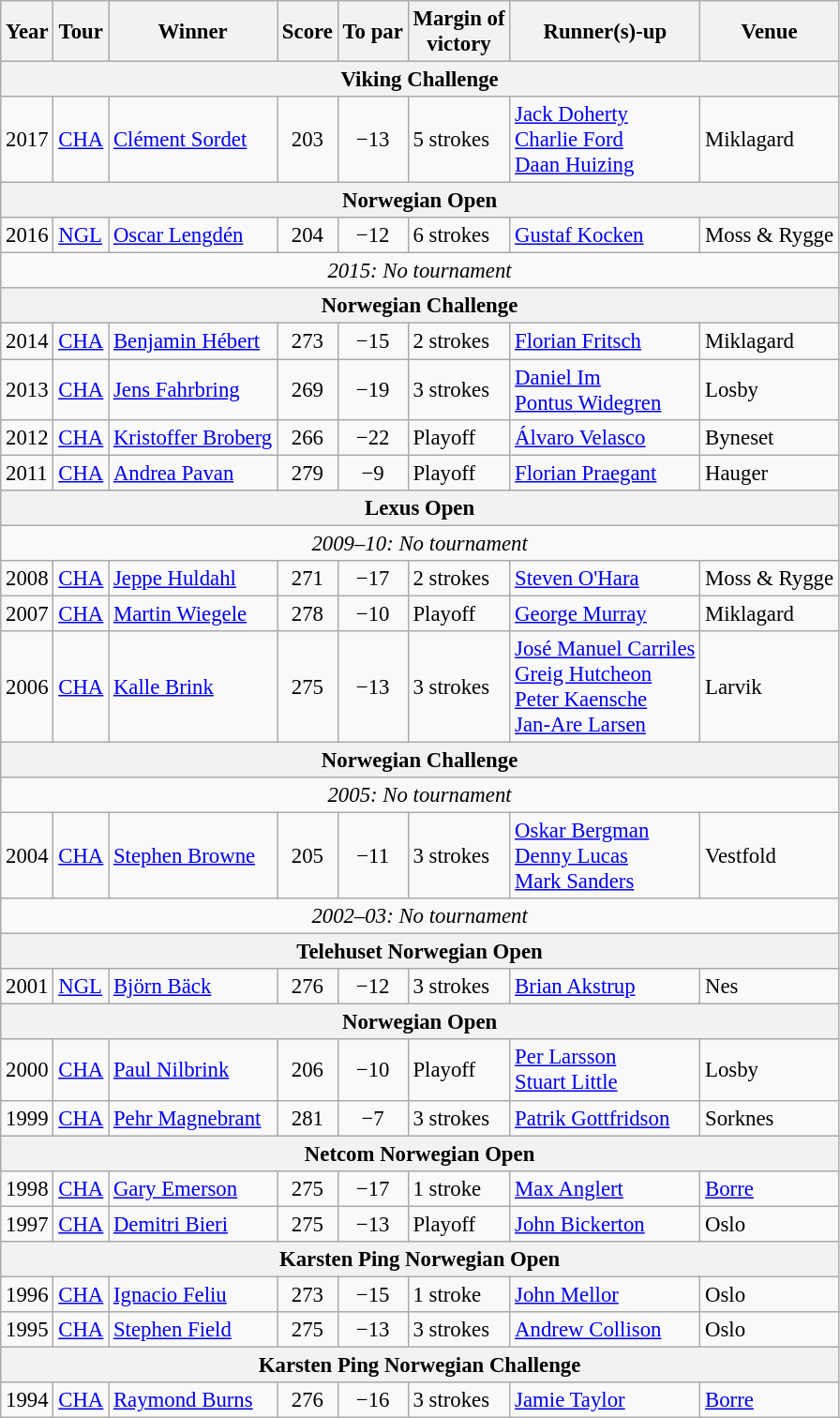<table class=wikitable style="font-size:95%">
<tr>
<th>Year</th>
<th>Tour</th>
<th>Winner</th>
<th>Score</th>
<th>To par</th>
<th>Margin of<br>victory</th>
<th>Runner(s)-up</th>
<th>Venue</th>
</tr>
<tr>
<th colspan=8>Viking Challenge</th>
</tr>
<tr>
<td>2017</td>
<td><a href='#'>CHA</a></td>
<td> <a href='#'>Clément Sordet</a></td>
<td align=center>203</td>
<td align=center>−13</td>
<td>5 strokes</td>
<td> <a href='#'>Jack Doherty</a><br> <a href='#'>Charlie Ford</a><br> <a href='#'>Daan Huizing</a></td>
<td>Miklagard</td>
</tr>
<tr>
<th colspan=8>Norwegian Open</th>
</tr>
<tr>
<td>2016</td>
<td><a href='#'>NGL</a></td>
<td> <a href='#'>Oscar Lengdén</a></td>
<td align=center>204</td>
<td align=center>−12</td>
<td>6 strokes</td>
<td> <a href='#'>Gustaf Kocken</a></td>
<td>Moss & Rygge</td>
</tr>
<tr>
<td colspan=8 align=center><em>2015: No tournament</em></td>
</tr>
<tr>
<th colspan=8>Norwegian Challenge</th>
</tr>
<tr>
<td>2014</td>
<td><a href='#'>CHA</a></td>
<td> <a href='#'>Benjamin Hébert</a></td>
<td align=center>273</td>
<td align=center>−15</td>
<td>2 strokes</td>
<td> <a href='#'>Florian Fritsch</a></td>
<td>Miklagard</td>
</tr>
<tr>
<td>2013</td>
<td><a href='#'>CHA</a></td>
<td> <a href='#'>Jens Fahrbring</a></td>
<td align=center>269</td>
<td align=center>−19</td>
<td>3 strokes</td>
<td> <a href='#'>Daniel Im</a><br> <a href='#'>Pontus Widegren</a></td>
<td>Losby</td>
</tr>
<tr>
<td>2012</td>
<td><a href='#'>CHA</a></td>
<td> <a href='#'>Kristoffer Broberg</a></td>
<td align=center>266</td>
<td align=center>−22</td>
<td>Playoff</td>
<td> <a href='#'>Álvaro Velasco</a></td>
<td>Byneset</td>
</tr>
<tr>
<td>2011</td>
<td><a href='#'>CHA</a></td>
<td> <a href='#'>Andrea Pavan</a></td>
<td align=center>279</td>
<td align=center>−9</td>
<td>Playoff</td>
<td> <a href='#'>Florian Praegant</a></td>
<td>Hauger</td>
</tr>
<tr>
<th colspan=8>Lexus Open</th>
</tr>
<tr>
<td colspan=8 align=center><em>2009–10: No tournament</em></td>
</tr>
<tr>
<td>2008</td>
<td><a href='#'>CHA</a></td>
<td> <a href='#'>Jeppe Huldahl</a></td>
<td align=center>271</td>
<td align=center>−17</td>
<td>2 strokes</td>
<td> <a href='#'>Steven O'Hara</a></td>
<td>Moss & Rygge</td>
</tr>
<tr>
<td>2007</td>
<td><a href='#'>CHA</a></td>
<td> <a href='#'>Martin Wiegele</a></td>
<td align=center>278</td>
<td align=center>−10</td>
<td>Playoff</td>
<td> <a href='#'>George Murray</a></td>
<td>Miklagard</td>
</tr>
<tr>
<td>2006</td>
<td><a href='#'>CHA</a></td>
<td> <a href='#'>Kalle Brink</a></td>
<td align=center>275</td>
<td align=center>−13</td>
<td>3 strokes</td>
<td> <a href='#'>José Manuel Carriles</a><br> <a href='#'>Greig Hutcheon</a><br> <a href='#'>Peter Kaensche</a><br> <a href='#'>Jan-Are Larsen</a></td>
<td>Larvik</td>
</tr>
<tr>
<th colspan=8>Norwegian Challenge</th>
</tr>
<tr>
<td colspan=8 align=center><em>2005: No tournament</em></td>
</tr>
<tr>
<td>2004</td>
<td><a href='#'>CHA</a></td>
<td> <a href='#'>Stephen Browne</a></td>
<td align=center>205</td>
<td align=center>−11</td>
<td>3 strokes</td>
<td> <a href='#'>Oskar Bergman</a><br> <a href='#'>Denny Lucas</a><br> <a href='#'>Mark Sanders</a></td>
<td>Vestfold</td>
</tr>
<tr>
<td colspan=8 align=center><em>2002–03: No tournament</em></td>
</tr>
<tr>
<th colspan=8>Telehuset Norwegian Open</th>
</tr>
<tr>
<td>2001</td>
<td><a href='#'>NGL</a></td>
<td> <a href='#'>Björn Bäck</a></td>
<td align=center>276</td>
<td align=center>−12</td>
<td>3 strokes</td>
<td> <a href='#'>Brian Akstrup</a></td>
<td>Nes</td>
</tr>
<tr>
<th colspan=8>Norwegian Open</th>
</tr>
<tr>
<td>2000</td>
<td><a href='#'>CHA</a></td>
<td> <a href='#'>Paul Nilbrink</a></td>
<td align=center>206</td>
<td align=center>−10</td>
<td>Playoff</td>
<td> <a href='#'>Per Larsson</a><br> <a href='#'>Stuart Little</a></td>
<td>Losby</td>
</tr>
<tr>
<td>1999</td>
<td><a href='#'>CHA</a></td>
<td> <a href='#'>Pehr Magnebrant</a></td>
<td align=center>281</td>
<td align=center>−7</td>
<td>3 strokes</td>
<td> <a href='#'>Patrik Gottfridson</a></td>
<td>Sorknes</td>
</tr>
<tr>
<th colspan=8>Netcom Norwegian Open</th>
</tr>
<tr>
<td>1998</td>
<td><a href='#'>CHA</a></td>
<td> <a href='#'>Gary Emerson</a></td>
<td align=center>275</td>
<td align=center>−17</td>
<td>1 stroke</td>
<td> <a href='#'>Max Anglert</a></td>
<td><a href='#'>Borre</a></td>
</tr>
<tr>
<td>1997</td>
<td><a href='#'>CHA</a></td>
<td> <a href='#'>Demitri Bieri</a></td>
<td align=center>275</td>
<td align=center>−13</td>
<td>Playoff</td>
<td> <a href='#'>John Bickerton</a></td>
<td>Oslo</td>
</tr>
<tr>
<th colspan=8>Karsten Ping Norwegian Open</th>
</tr>
<tr>
<td>1996</td>
<td><a href='#'>CHA</a></td>
<td> <a href='#'>Ignacio Feliu</a></td>
<td align=center>273</td>
<td align=center>−15</td>
<td>1 stroke</td>
<td> <a href='#'>John Mellor</a></td>
<td>Oslo</td>
</tr>
<tr>
<td>1995</td>
<td><a href='#'>CHA</a></td>
<td> <a href='#'>Stephen Field</a></td>
<td align=center>275</td>
<td align=center>−13</td>
<td>3 strokes</td>
<td> <a href='#'>Andrew Collison</a></td>
<td>Oslo</td>
</tr>
<tr>
<th colspan=8>Karsten Ping Norwegian Challenge</th>
</tr>
<tr>
<td>1994</td>
<td><a href='#'>CHA</a></td>
<td> <a href='#'>Raymond Burns</a></td>
<td align=center>276</td>
<td align=center>−16</td>
<td>3 strokes</td>
<td> <a href='#'>Jamie Taylor</a></td>
<td><a href='#'>Borre</a></td>
</tr>
</table>
